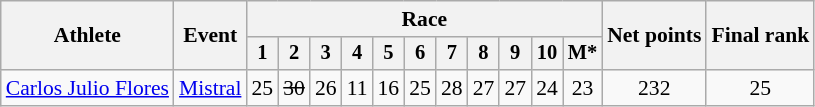<table class="wikitable" style="font-size:90%">
<tr>
<th rowspan=2>Athlete</th>
<th rowspan=2>Event</th>
<th colspan=11>Race</th>
<th rowspan=2>Net points</th>
<th rowspan=2>Final rank</th>
</tr>
<tr style="font-size:95%">
<th>1</th>
<th>2</th>
<th>3</th>
<th>4</th>
<th>5</th>
<th>6</th>
<th>7</th>
<th>8</th>
<th>9</th>
<th>10</th>
<th>M*</th>
</tr>
<tr align=center>
<td align=left><a href='#'>Carlos Julio Flores</a></td>
<td align=left><a href='#'>Mistral</a></td>
<td>25</td>
<td><s>30</s></td>
<td>26</td>
<td>11</td>
<td>16</td>
<td>25</td>
<td>28</td>
<td>27</td>
<td>27</td>
<td>24</td>
<td>23</td>
<td>232</td>
<td>25</td>
</tr>
</table>
